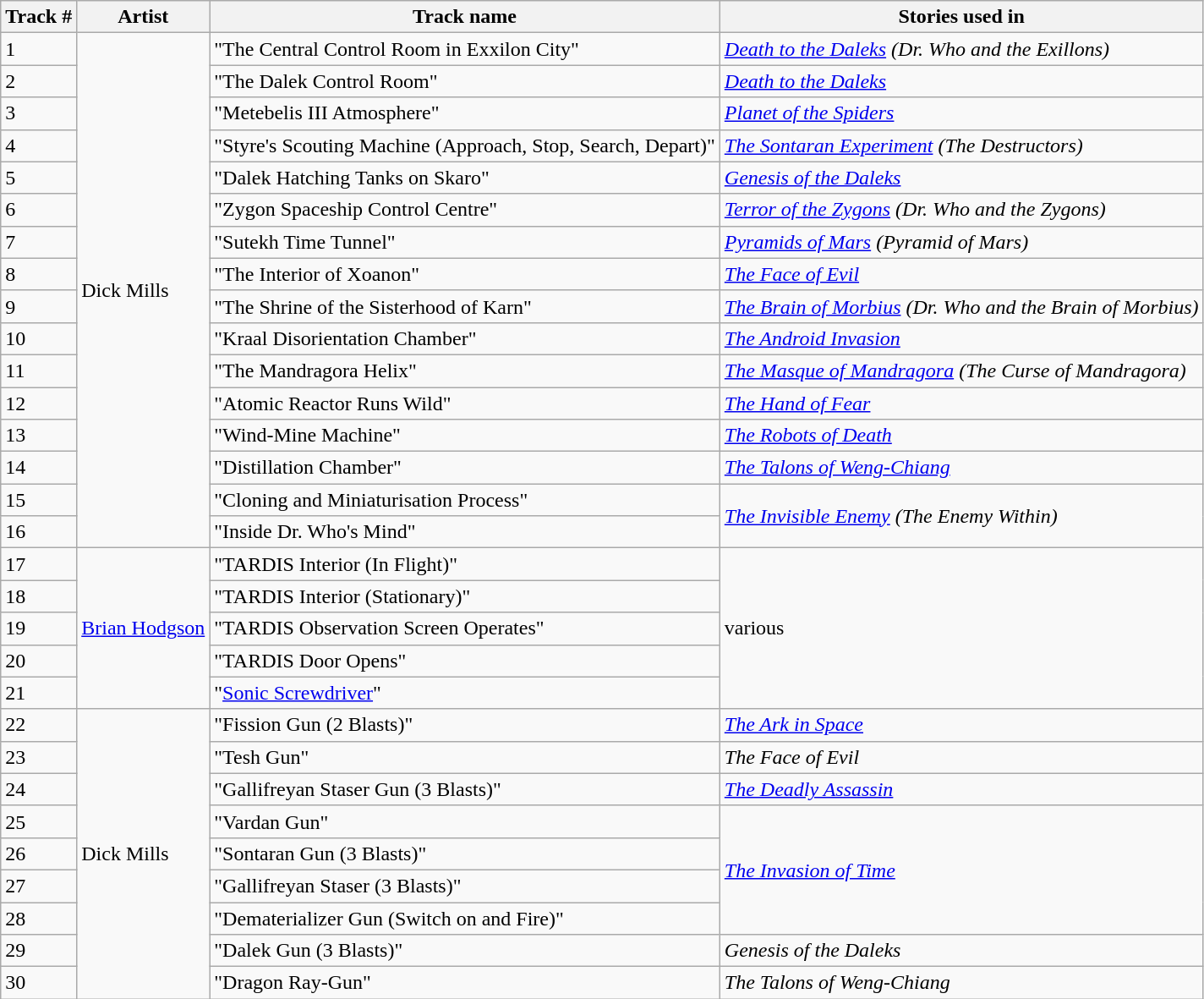<table class="wikitable">
<tr>
<th>Track #</th>
<th>Artist</th>
<th>Track name</th>
<th>Stories used in</th>
</tr>
<tr>
<td>1</td>
<td rowspan=16>Dick Mills</td>
<td>"The Central Control Room in Exxilon City"</td>
<td><em><a href='#'>Death to the Daleks</a> (Dr. Who and the Exillons)</em></td>
</tr>
<tr>
<td>2</td>
<td>"The Dalek Control Room"</td>
<td><em><a href='#'>Death to the Daleks</a></em></td>
</tr>
<tr>
<td>3</td>
<td>"Metebelis III Atmosphere"</td>
<td><em><a href='#'>Planet of the Spiders</a></em></td>
</tr>
<tr>
<td>4</td>
<td>"Styre's Scouting Machine (Approach, Stop, Search, Depart)"</td>
<td><em><a href='#'>The Sontaran Experiment</a> (The Destructors)</em></td>
</tr>
<tr>
<td>5</td>
<td>"Dalek Hatching Tanks on Skaro"</td>
<td><em><a href='#'>Genesis of the Daleks</a></em></td>
</tr>
<tr>
<td>6</td>
<td>"Zygon Spaceship Control Centre"</td>
<td><em><a href='#'>Terror of the Zygons</a> (Dr. Who and the Zygons)</em></td>
</tr>
<tr>
<td>7</td>
<td>"Sutekh Time Tunnel"</td>
<td><em><a href='#'>Pyramids of Mars</a> (Pyramid of Mars)</em></td>
</tr>
<tr>
<td>8</td>
<td>"The Interior of Xoanon"</td>
<td><em><a href='#'>The Face of Evil</a></em></td>
</tr>
<tr>
<td>9</td>
<td>"The Shrine of the Sisterhood of Karn"</td>
<td><em><a href='#'>The Brain of Morbius</a> (Dr. Who and the Brain of Morbius)</em></td>
</tr>
<tr>
<td>10</td>
<td>"Kraal Disorientation Chamber"</td>
<td><em><a href='#'>The Android Invasion</a></em></td>
</tr>
<tr>
<td>11</td>
<td>"The Mandragora Helix"</td>
<td><em><a href='#'>The Masque of Mandragora</a> (The Curse of Mandragora)</em></td>
</tr>
<tr>
<td>12</td>
<td>"Atomic Reactor Runs Wild"</td>
<td><em><a href='#'>The Hand of Fear</a></em></td>
</tr>
<tr>
<td>13</td>
<td>"Wind-Mine Machine"</td>
<td><em><a href='#'>The Robots of Death</a></em></td>
</tr>
<tr>
<td>14</td>
<td>"Distillation Chamber"</td>
<td><em><a href='#'>The Talons of Weng-Chiang</a></em></td>
</tr>
<tr>
<td>15</td>
<td>"Cloning and Miniaturisation Process"</td>
<td rowspan=2><em><a href='#'>The Invisible Enemy</a> (The Enemy Within)</em></td>
</tr>
<tr>
<td>16</td>
<td>"Inside Dr. Who's Mind"</td>
</tr>
<tr>
<td>17</td>
<td rowspan=5><a href='#'>Brian Hodgson</a></td>
<td>"TARDIS Interior (In Flight)"</td>
<td rowspan=5>various</td>
</tr>
<tr>
<td>18</td>
<td>"TARDIS Interior (Stationary)"</td>
</tr>
<tr>
<td>19</td>
<td>"TARDIS Observation Screen Operates"</td>
</tr>
<tr>
<td>20</td>
<td>"TARDIS Door Opens"</td>
</tr>
<tr>
<td>21</td>
<td>"<a href='#'>Sonic Screwdriver</a>"</td>
</tr>
<tr>
<td>22</td>
<td rowspan=9>Dick Mills</td>
<td>"Fission Gun (2 Blasts)"</td>
<td><em><a href='#'>The Ark in Space</a></em></td>
</tr>
<tr>
<td>23</td>
<td>"Tesh Gun"</td>
<td><em>The Face of Evil</em></td>
</tr>
<tr>
<td>24</td>
<td>"Gallifreyan Staser Gun (3 Blasts)"</td>
<td><em><a href='#'>The Deadly Assassin</a></em></td>
</tr>
<tr>
<td>25</td>
<td>"Vardan Gun"</td>
<td rowspan=4><em><a href='#'>The Invasion of Time</a></em></td>
</tr>
<tr>
<td>26</td>
<td>"Sontaran Gun (3 Blasts)"</td>
</tr>
<tr>
<td>27</td>
<td>"Gallifreyan Staser (3 Blasts)"</td>
</tr>
<tr>
<td>28</td>
<td>"Dematerializer Gun (Switch on and Fire)"</td>
</tr>
<tr>
<td>29</td>
<td>"Dalek Gun (3 Blasts)"</td>
<td><em>Genesis of the Daleks</em></td>
</tr>
<tr>
<td>30</td>
<td>"Dragon Ray-Gun"</td>
<td><em>The Talons of Weng-Chiang</em></td>
</tr>
</table>
